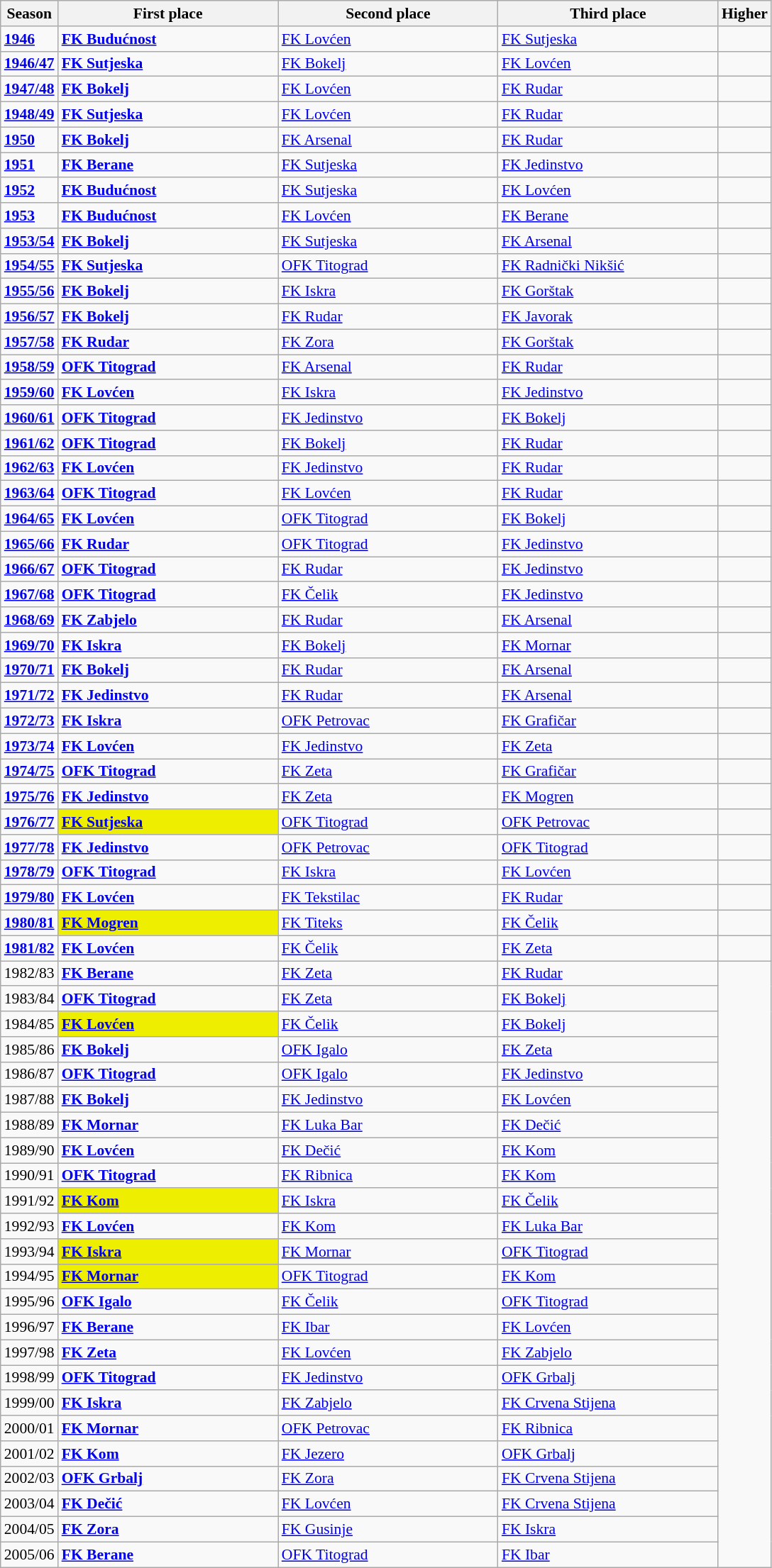<table class="wikitable" style="font-size:90%">
<tr>
<th>Season</th>
<th width="200">First place</th>
<th width="200">Second place</th>
<th width="200">Third place</th>
<th>Higher</th>
</tr>
<tr>
<td><strong><a href='#'>1946</a></strong></td>
<td><strong><a href='#'>FK Budućnost</a></strong></td>
<td><a href='#'>FK Lovćen</a></td>
<td><a href='#'>FK Sutjeska</a></td>
<td></td>
</tr>
<tr>
<td><strong><a href='#'>1946/47</a></strong></td>
<td><strong><a href='#'>FK Sutjeska</a></strong></td>
<td><a href='#'>FK Bokelj</a></td>
<td><a href='#'>FK Lovćen</a></td>
<td></td>
</tr>
<tr>
<td><strong><a href='#'>1947/48</a></strong></td>
<td><strong><a href='#'>FK Bokelj</a></strong></td>
<td><a href='#'>FK Lovćen</a></td>
<td><a href='#'>FK Rudar</a></td>
<td></td>
</tr>
<tr>
<td><strong><a href='#'>1948/49</a></strong></td>
<td><strong><a href='#'>FK Sutjeska</a></strong></td>
<td><a href='#'>FK Lovćen</a></td>
<td><a href='#'>FK Rudar</a></td>
<td></td>
</tr>
<tr>
<td><strong><a href='#'>1950</a></strong></td>
<td><strong><a href='#'>FK Bokelj</a></strong></td>
<td><a href='#'>FK Arsenal</a></td>
<td><a href='#'>FK Rudar</a></td>
<td></td>
</tr>
<tr>
<td><strong><a href='#'>1951</a></strong></td>
<td><strong><a href='#'>FK Berane</a></strong></td>
<td><a href='#'>FK Sutjeska</a></td>
<td><a href='#'>FK Jedinstvo</a></td>
<td></td>
</tr>
<tr>
<td><strong><a href='#'>1952</a></strong></td>
<td><strong><a href='#'>FK Budućnost</a></strong></td>
<td><a href='#'>FK Sutjeska</a></td>
<td><a href='#'>FK Lovćen</a></td>
<td></td>
</tr>
<tr>
<td><strong><a href='#'>1953</a></strong></td>
<td><strong><a href='#'>FK Budućnost</a></strong></td>
<td><a href='#'>FK Lovćen</a></td>
<td><a href='#'>FK Berane</a></td>
<td></td>
</tr>
<tr>
<td><strong><a href='#'>1953/54</a></strong></td>
<td><strong><a href='#'>FK Bokelj</a></strong></td>
<td><a href='#'>FK Sutjeska</a></td>
<td><a href='#'>FK Arsenal</a></td>
<td></td>
</tr>
<tr>
<td><strong><a href='#'>1954/55</a></strong></td>
<td><strong><a href='#'>FK Sutjeska</a></strong></td>
<td><a href='#'>OFK Titograd</a></td>
<td><a href='#'>FK Radnički Nikšić</a></td>
<td></td>
</tr>
<tr>
<td><strong><a href='#'>1955/56</a></strong></td>
<td><strong><a href='#'>FK Bokelj</a></strong></td>
<td><a href='#'>FK Iskra</a></td>
<td><a href='#'>FK Gorštak</a></td>
<td></td>
</tr>
<tr>
<td><strong><a href='#'>1956/57</a></strong></td>
<td><strong><a href='#'>FK Bokelj</a></strong></td>
<td><a href='#'>FK Rudar</a></td>
<td><a href='#'>FK Javorak</a></td>
<td></td>
</tr>
<tr>
<td><strong><a href='#'>1957/58</a></strong></td>
<td><strong><a href='#'>FK Rudar</a></strong></td>
<td><a href='#'>FK Zora</a></td>
<td><a href='#'>FK Gorštak</a></td>
<td></td>
</tr>
<tr>
<td><strong><a href='#'>1958/59</a></strong></td>
<td><strong><a href='#'>OFK Titograd</a></strong></td>
<td><a href='#'>FK Arsenal</a></td>
<td><a href='#'>FK Rudar</a></td>
<td></td>
</tr>
<tr>
<td><strong><a href='#'>1959/60</a></strong></td>
<td><strong><a href='#'>FK Lovćen</a></strong></td>
<td><a href='#'>FK Iskra</a></td>
<td><a href='#'>FK Jedinstvo</a></td>
<td></td>
</tr>
<tr>
<td><strong><a href='#'>1960/61</a></strong></td>
<td><strong><a href='#'>OFK Titograd</a></strong></td>
<td><a href='#'>FK Jedinstvo</a></td>
<td><a href='#'>FK Bokelj</a></td>
<td></td>
</tr>
<tr>
<td><strong><a href='#'>1961/62</a></strong></td>
<td><strong><a href='#'>OFK Titograd</a></strong></td>
<td><a href='#'>FK Bokelj</a></td>
<td><a href='#'>FK Rudar</a></td>
<td></td>
</tr>
<tr>
<td><strong><a href='#'>1962/63</a></strong></td>
<td><strong><a href='#'>FK Lovćen</a></strong></td>
<td><a href='#'>FK Jedinstvo</a></td>
<td><a href='#'>FK Rudar</a></td>
<td></td>
</tr>
<tr>
<td><strong><a href='#'>1963/64</a></strong></td>
<td><strong><a href='#'>OFK Titograd</a></strong></td>
<td><a href='#'>FK Lovćen</a></td>
<td><a href='#'>FK Rudar</a></td>
<td></td>
</tr>
<tr>
<td><strong><a href='#'>1964/65</a></strong></td>
<td><strong><a href='#'>FK Lovćen</a></strong></td>
<td><a href='#'>OFK Titograd</a></td>
<td><a href='#'>FK Bokelj</a></td>
<td></td>
</tr>
<tr>
<td><strong><a href='#'>1965/66</a></strong></td>
<td><strong><a href='#'>FK Rudar</a></strong></td>
<td><a href='#'>OFK Titograd</a></td>
<td><a href='#'>FK Jedinstvo</a></td>
<td></td>
</tr>
<tr>
<td><strong><a href='#'>1966/67</a></strong></td>
<td><strong><a href='#'>OFK Titograd</a></strong></td>
<td><a href='#'>FK Rudar</a></td>
<td><a href='#'>FK Jedinstvo</a></td>
<td></td>
</tr>
<tr>
<td><strong><a href='#'>1967/68</a></strong></td>
<td><strong><a href='#'>OFK Titograd</a></strong></td>
<td><a href='#'>FK Čelik</a></td>
<td><a href='#'>FK Jedinstvo</a></td>
<td></td>
</tr>
<tr>
<td><strong><a href='#'>1968/69</a></strong></td>
<td><strong><a href='#'>FK Zabjelo</a></strong></td>
<td><a href='#'>FK Rudar</a></td>
<td><a href='#'>FK Arsenal</a></td>
<td></td>
</tr>
<tr>
<td><strong><a href='#'>1969/70</a></strong></td>
<td><strong><a href='#'>FK Iskra</a></strong></td>
<td><a href='#'>FK Bokelj</a></td>
<td><a href='#'>FK Mornar</a></td>
<td></td>
</tr>
<tr>
<td><strong><a href='#'>1970/71</a></strong></td>
<td><strong><a href='#'>FK Bokelj</a></strong></td>
<td><a href='#'>FK Rudar</a></td>
<td><a href='#'>FK Arsenal</a></td>
<td></td>
</tr>
<tr>
<td><strong><a href='#'>1971/72</a></strong></td>
<td><strong><a href='#'>FK Jedinstvo</a></strong></td>
<td><a href='#'>FK Rudar</a></td>
<td><a href='#'>FK Arsenal</a></td>
<td></td>
</tr>
<tr>
<td><strong><a href='#'>1972/73</a></strong></td>
<td><strong><a href='#'>FK Iskra</a></strong></td>
<td><a href='#'>OFK Petrovac</a></td>
<td><a href='#'>FK Grafičar</a></td>
<td></td>
</tr>
<tr>
<td><strong><a href='#'>1973/74</a></strong></td>
<td><strong><a href='#'>FK Lovćen</a></strong></td>
<td><a href='#'>FK Jedinstvo</a></td>
<td><a href='#'>FK Zeta</a></td>
<td></td>
</tr>
<tr>
<td><strong><a href='#'>1974/75</a></strong></td>
<td><strong><a href='#'>OFK Titograd</a></strong></td>
<td><a href='#'>FK Zeta</a></td>
<td><a href='#'>FK Grafičar</a></td>
<td></td>
</tr>
<tr>
<td><strong><a href='#'>1975/76</a></strong></td>
<td><strong><a href='#'>FK Jedinstvo</a></strong></td>
<td><a href='#'>FK Zeta</a></td>
<td><a href='#'>FK Mogren</a></td>
<td></td>
</tr>
<tr>
<td><strong><a href='#'>1976/77</a></strong></td>
<td style="background-color:#eeee00"><strong><a href='#'>FK Sutjeska</a></strong></td>
<td><a href='#'>OFK Titograd</a></td>
<td><a href='#'>OFK Petrovac</a></td>
<td></td>
</tr>
<tr>
<td><strong><a href='#'>1977/78</a></strong></td>
<td><strong><a href='#'>FK Jedinstvo</a></strong></td>
<td><a href='#'>OFK Petrovac</a></td>
<td><a href='#'>OFK Titograd</a></td>
<td></td>
</tr>
<tr>
<td><strong><a href='#'>1978/79</a></strong></td>
<td><strong><a href='#'>OFK Titograd</a></strong></td>
<td><a href='#'>FK Iskra</a></td>
<td><a href='#'>FK Lovćen</a></td>
<td></td>
</tr>
<tr>
<td><strong><a href='#'>1979/80</a></strong></td>
<td><strong><a href='#'>FK Lovćen</a></strong></td>
<td><a href='#'>FK Tekstilac</a></td>
<td><a href='#'>FK Rudar</a></td>
<td></td>
</tr>
<tr>
<td><strong><a href='#'>1980/81</a></strong></td>
<td style="background-color:#eeee00"><strong><a href='#'>FK Mogren</a></strong></td>
<td><a href='#'>FK Titeks</a></td>
<td><a href='#'>FK Čelik</a></td>
<td></td>
</tr>
<tr>
<td><strong><a href='#'>1981/82</a></strong></td>
<td><strong><a href='#'>FK Lovćen</a></strong></td>
<td><a href='#'>FK Čelik</a></td>
<td><a href='#'>FK Zeta</a></td>
<td></td>
</tr>
<tr>
<td>1982/83</td>
<td><strong><a href='#'>FK Berane</a></strong></td>
<td><a href='#'>FK Zeta</a></td>
<td><a href='#'>FK Rudar</a></td>
</tr>
<tr>
<td>1983/84</td>
<td><strong><a href='#'>OFK Titograd</a></strong></td>
<td><a href='#'>FK Zeta</a></td>
<td><a href='#'>FK Bokelj</a></td>
</tr>
<tr>
<td>1984/85</td>
<td style="background-color:#eeee00"><strong><a href='#'>FK Lovćen</a></strong></td>
<td><a href='#'>FK Čelik</a></td>
<td><a href='#'>FK Bokelj</a></td>
</tr>
<tr>
<td>1985/86</td>
<td><strong><a href='#'>FK Bokelj</a></strong></td>
<td><a href='#'>OFK Igalo</a></td>
<td><a href='#'>FK Zeta</a></td>
</tr>
<tr>
<td>1986/87</td>
<td><strong><a href='#'>OFK Titograd</a></strong></td>
<td><a href='#'>OFK Igalo</a></td>
<td><a href='#'>FK Jedinstvo</a></td>
</tr>
<tr>
<td>1987/88</td>
<td><strong><a href='#'>FK Bokelj</a></strong></td>
<td><a href='#'>FK Jedinstvo</a></td>
<td><a href='#'>FK Lovćen</a></td>
</tr>
<tr>
<td>1988/89</td>
<td><strong><a href='#'>FK Mornar</a></strong></td>
<td><a href='#'>FK Luka Bar</a></td>
<td><a href='#'>FK Dečić</a></td>
</tr>
<tr>
<td>1989/90</td>
<td><strong><a href='#'>FK Lovćen</a></strong></td>
<td><a href='#'>FK Dečić</a></td>
<td><a href='#'>FK Kom</a></td>
</tr>
<tr>
<td>1990/91</td>
<td><strong><a href='#'>OFK Titograd</a></strong></td>
<td><a href='#'>FK Ribnica</a></td>
<td><a href='#'>FK Kom</a></td>
</tr>
<tr>
<td>1991/92</td>
<td style="background-color:#eeee00"><strong><a href='#'>FK Kom</a></strong></td>
<td><a href='#'>FK Iskra</a></td>
<td><a href='#'>FK Čelik</a></td>
</tr>
<tr>
<td>1992/93</td>
<td><strong><a href='#'>FK Lovćen</a></strong></td>
<td><a href='#'>FK Kom</a></td>
<td><a href='#'>FK Luka Bar</a></td>
</tr>
<tr>
<td>1993/94</td>
<td style="background-color:#eeee00"><strong><a href='#'>FK Iskra</a></strong></td>
<td><a href='#'>FK Mornar</a></td>
<td><a href='#'>OFK Titograd</a></td>
</tr>
<tr>
<td>1994/95</td>
<td style="background-color:#eeee00"><strong><a href='#'>FK Mornar</a></strong></td>
<td><a href='#'>OFK Titograd</a></td>
<td><a href='#'>FK Kom</a></td>
</tr>
<tr>
<td>1995/96</td>
<td><strong><a href='#'>OFK Igalo</a></strong></td>
<td><a href='#'>FK Čelik</a></td>
<td><a href='#'>OFK Titograd</a></td>
</tr>
<tr>
<td>1996/97</td>
<td><strong><a href='#'>FK Berane</a></strong></td>
<td><a href='#'>FK Ibar</a></td>
<td><a href='#'>FK Lovćen</a></td>
</tr>
<tr>
<td>1997/98</td>
<td><strong><a href='#'>FK Zeta</a></strong></td>
<td><a href='#'>FK Lovćen</a></td>
<td><a href='#'>FK Zabjelo</a></td>
</tr>
<tr>
<td>1998/99</td>
<td><strong><a href='#'>OFK Titograd</a></strong></td>
<td><a href='#'>FK Jedinstvo</a></td>
<td><a href='#'>OFK Grbalj</a></td>
</tr>
<tr>
<td>1999/00</td>
<td><strong><a href='#'>FK Iskra</a></strong></td>
<td><a href='#'>FK Zabjelo</a></td>
<td><a href='#'>FK Crvena Stijena</a></td>
</tr>
<tr>
<td>2000/01</td>
<td><strong><a href='#'>FK Mornar</a></strong></td>
<td><a href='#'>OFK Petrovac</a></td>
<td><a href='#'>FK Ribnica</a></td>
</tr>
<tr>
<td>2001/02</td>
<td><strong><a href='#'>FK Kom</a></strong></td>
<td><a href='#'>FK Jezero</a></td>
<td><a href='#'>OFK Grbalj</a></td>
</tr>
<tr>
<td>2002/03</td>
<td><strong><a href='#'>OFK Grbalj</a></strong></td>
<td><a href='#'>FK Zora</a></td>
<td><a href='#'>FK Crvena Stijena</a></td>
</tr>
<tr>
<td>2003/04</td>
<td><strong><a href='#'>FK Dečić</a></strong></td>
<td><a href='#'>FK Lovćen</a></td>
<td><a href='#'>FK Crvena Stijena</a></td>
</tr>
<tr>
<td>2004/05</td>
<td><strong><a href='#'>FK Zora</a></strong></td>
<td><a href='#'>FK Gusinje</a></td>
<td><a href='#'>FK Iskra</a></td>
</tr>
<tr>
<td>2005/06</td>
<td><strong><a href='#'>FK Berane</a></strong></td>
<td><a href='#'>OFK Titograd</a></td>
<td><a href='#'>FK Ibar</a></td>
</tr>
</table>
